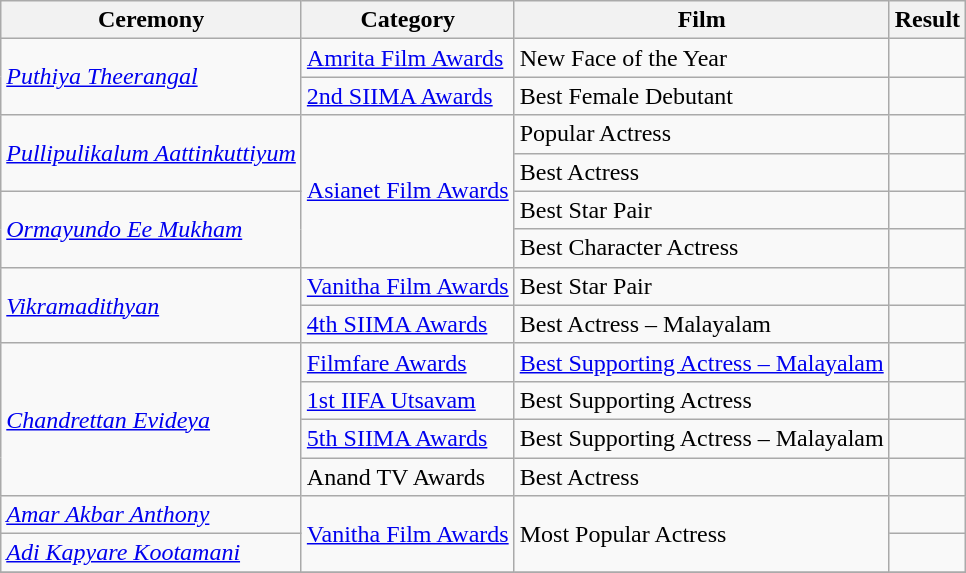<table class="wikitable plainrowheaders">
<tr>
<th scope="col">Ceremony</th>
<th scope="col">Category</th>
<th scope="col">Film</th>
<th scope="col">Result</th>
</tr>
<tr>
<td rowspan=2><em><a href='#'>Puthiya Theerangal</a></em></td>
<td><a href='#'>Amrita Film Awards</a></td>
<td>New Face of the Year</td>
<td></td>
</tr>
<tr>
<td><a href='#'>2nd SIIMA Awards</a></td>
<td>Best Female Debutant</td>
<td></td>
</tr>
<tr>
<td rowspan=2><em><a href='#'>Pullipulikalum Aattinkuttiyum</a></em></td>
<td rowspan="4"><a href='#'>Asianet Film Awards</a></td>
<td>Popular Actress</td>
<td></td>
</tr>
<tr>
<td>Best Actress</td>
<td></td>
</tr>
<tr>
<td rowspan=2><em><a href='#'>Ormayundo Ee Mukham</a></em></td>
<td>Best Star Pair</td>
<td></td>
</tr>
<tr>
<td>Best Character Actress</td>
<td></td>
</tr>
<tr>
<td rowspan=2><em><a href='#'>Vikramadithyan</a></em></td>
<td><a href='#'>Vanitha Film Awards</a></td>
<td>Best Star Pair</td>
<td></td>
</tr>
<tr>
<td><a href='#'>4th SIIMA Awards</a></td>
<td>Best Actress – Malayalam</td>
<td></td>
</tr>
<tr>
<td rowspan=4><em><a href='#'>Chandrettan Evideya</a></em></td>
<td><a href='#'>Filmfare Awards</a></td>
<td><a href='#'>Best Supporting Actress – Malayalam</a></td>
<td></td>
</tr>
<tr>
<td><a href='#'>1st IIFA Utsavam</a></td>
<td>Best Supporting Actress</td>
<td></td>
</tr>
<tr>
<td><a href='#'>5th SIIMA Awards</a></td>
<td>Best Supporting Actress – Malayalam</td>
<td></td>
</tr>
<tr>
<td>Anand TV Awards</td>
<td>Best Actress</td>
<td></td>
</tr>
<tr>
<td><em><a href='#'>Amar Akbar Anthony</a></em></td>
<td rowspan="2"><a href='#'>Vanitha Film Awards</a></td>
<td rowspan="2">Most Popular Actress</td>
<td></td>
</tr>
<tr>
<td><em><a href='#'>Adi Kapyare Kootamani</a></em></td>
<td></td>
</tr>
<tr>
</tr>
</table>
